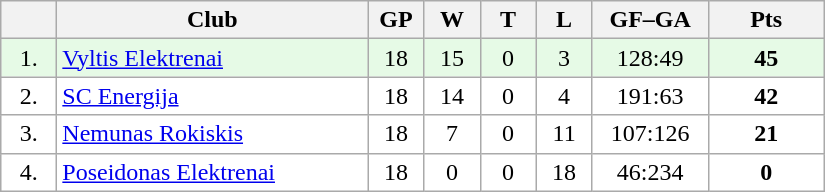<table class="wikitable">
<tr>
<th width="30"></th>
<th width="200">Club</th>
<th width="30">GP</th>
<th width="30">W</th>
<th width="30">T</th>
<th width="30">L</th>
<th width="70">GF–GA</th>
<th width="70">Pts</th>
</tr>
<tr bgcolor="#e6fae6" align="center">
<td>1.</td>
<td align="left"><a href='#'>Vyltis Elektrenai</a></td>
<td>18</td>
<td>15</td>
<td>0</td>
<td>3</td>
<td>128:49</td>
<td><strong>45</strong></td>
</tr>
<tr bgcolor="#FFFFFF" align="center">
<td>2.</td>
<td align="left"><a href='#'>SC Energija</a></td>
<td>18</td>
<td>14</td>
<td>0</td>
<td>4</td>
<td>191:63</td>
<td><strong>42</strong></td>
</tr>
<tr bgcolor="#FFFFFF" align="center">
<td>3.</td>
<td align="left"><a href='#'>Nemunas Rokiskis</a></td>
<td>18</td>
<td>7</td>
<td>0</td>
<td>11</td>
<td>107:126</td>
<td><strong>21</strong></td>
</tr>
<tr bgcolor="#FFFFFF" align="center">
<td>4.</td>
<td align="left"><a href='#'>Poseidonas Elektrenai</a></td>
<td>18</td>
<td>0</td>
<td>0</td>
<td>18</td>
<td>46:234</td>
<td><strong>0</strong></td>
</tr>
</table>
